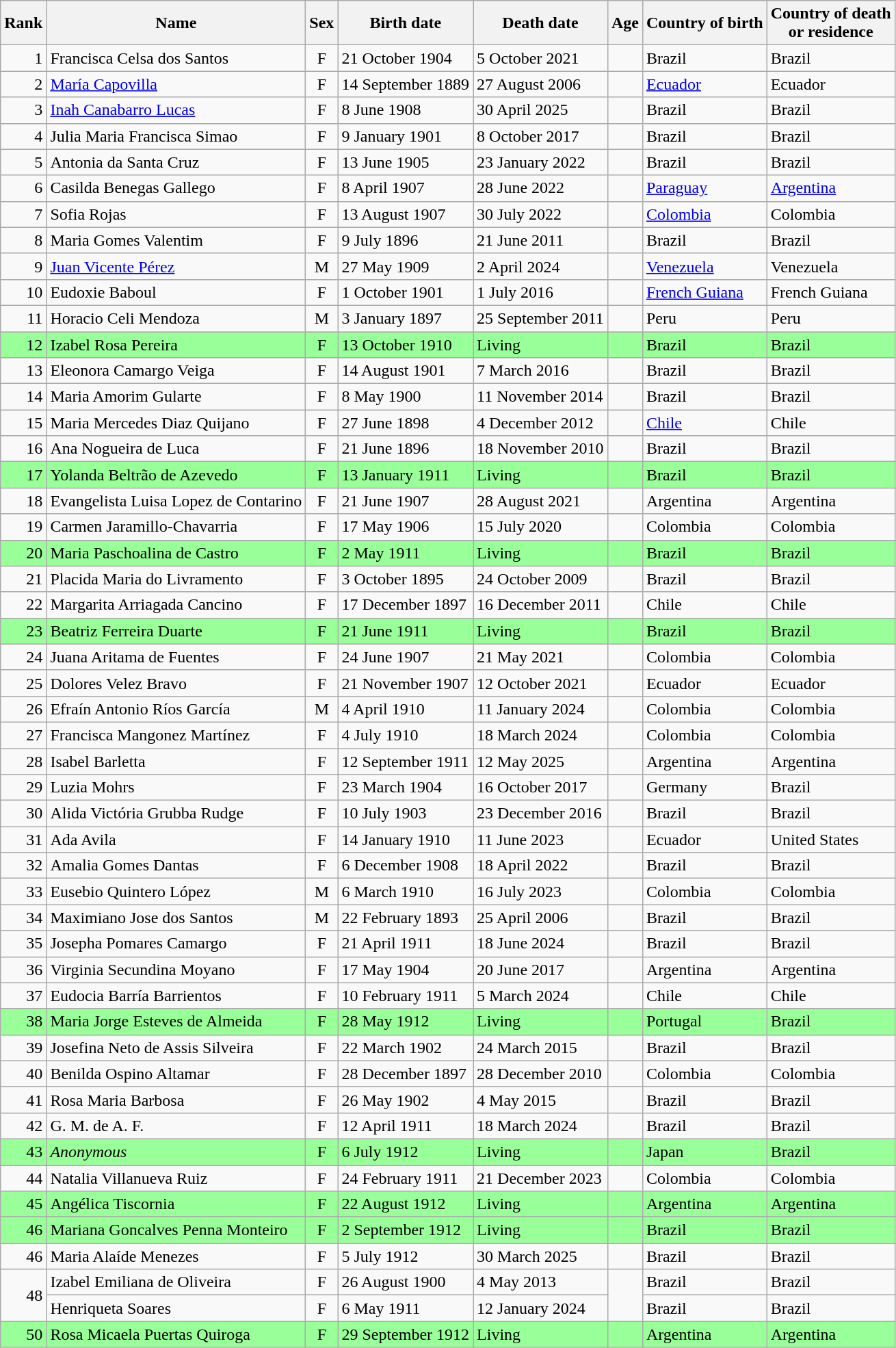<table class="wikitable sortable">
<tr>
<th>Rank</th>
<th>Name</th>
<th>Sex</th>
<th data-sort-type=date>Birth date</th>
<th data-sort-type=date>Death date</th>
<th>Age</th>
<th>Country of birth</th>
<th>Country of death <br> or residence</th>
</tr>
<tr>
<td align=right>1</td>
<td data-sort-value="Celsa">Francisca Celsa dos Santos</td>
<td align=center>F</td>
<td>21 October 1904</td>
<td>5 October 2021</td>
<td></td>
<td>Brazil</td>
<td>Brazil</td>
</tr>
<tr>
<td align=right>2</td>
<td data-sort-value="Capovilla"><a href='#'>María Capovilla</a></td>
<td align=center>F</td>
<td>14 September 1889</td>
<td>27 August 2006</td>
<td></td>
<td><a href='#'>Ecuador</a></td>
<td>Ecuador</td>
</tr>
<tr>
<td align=right>3</td>
<td data-sort-value="Canabarro"><a href='#'>Inah Canabarro Lucas</a></td>
<td align=center>F</td>
<td>8 June 1908</td>
<td>30 April 2025</td>
<td></td>
<td>Brazil</td>
<td>Brazil</td>
</tr>
<tr>
<td align=right>4</td>
<td data-sort-value="Maria">Julia Maria Francisca Simao</td>
<td align=center>F</td>
<td>9 January 1901</td>
<td>8 October 2017</td>
<td></td>
<td>Brazil</td>
<td>Brazil</td>
</tr>
<tr>
<td align=right>5</td>
<td data-sort-value="Santa Cruz">Antonia da Santa Cruz</td>
<td align=center>F</td>
<td>13 June 1905</td>
<td>23 January 2022</td>
<td></td>
<td>Brazil</td>
<td>Brazil</td>
</tr>
<tr>
<td align=right>6</td>
<td data-sort-value="Benegas">Casilda Benegas Gallego</td>
<td align=center>F</td>
<td>8 April 1907</td>
<td>28 June 2022</td>
<td></td>
<td><a href='#'>Paraguay</a></td>
<td><a href='#'>Argentina</a></td>
</tr>
<tr>
<td align=right>7</td>
<td data-sort-value="Rojas">Sofia Rojas</td>
<td align=center>F</td>
<td>13 August 1907</td>
<td>30 July 2022</td>
<td></td>
<td><a href='#'>Colombia</a></td>
<td>Colombia</td>
</tr>
<tr>
<td align=right>8</td>
<td data-sort-value="Gomes">Maria Gomes Valentim</td>
<td align=center>F</td>
<td>9 July 1896</td>
<td>21 June 2011</td>
<td></td>
<td>Brazil</td>
<td>Brazil</td>
</tr>
<tr>
<td align=right>9</td>
<td data-sort-value="Pérez"><a href='#'>Juan Vicente Pérez</a></td>
<td align=center>M</td>
<td>27 May 1909</td>
<td>2 April 2024</td>
<td></td>
<td><a href='#'>Venezuela</a></td>
<td>Venezuela</td>
</tr>
<tr>
<td align=right>10</td>
<td data-sort-value="Baboul">Eudoxie Baboul</td>
<td align=center>F</td>
<td>1 October 1901</td>
<td>1 July 2016</td>
<td></td>
<td><a href='#'>French Guiana</a></td>
<td>French Guiana</td>
</tr>
<tr>
<td align=right>11</td>
<td data-sort-value="Celi">Horacio Celi Mendoza</td>
<td align=center>M</td>
<td>3 January 1897</td>
<td>25 September 2011</td>
<td></td>
<td>Peru</td>
<td>Peru</td>
</tr>
<tr bgcolor=#99FF99>
<td align=right>12</td>
<td data-sort-value="Pereira">Izabel Rosa Pereira</td>
<td align=center>F</td>
<td>13 October 1910</td>
<td>Living</td>
<td></td>
<td>Brazil</td>
<td>Brazil</td>
</tr>
<tr>
<td align=right>13</td>
<td data-sort-value="Camargo">Eleonora Camargo Veiga</td>
<td align=center>F</td>
<td>14 August 1901</td>
<td>7 March 2016</td>
<td></td>
<td>Brazil</td>
<td>Brazil</td>
</tr>
<tr>
<td align=right>14</td>
<td data-sort-value="Gularte">Maria Amorim Gularte</td>
<td align=center>F</td>
<td>8 May 1900</td>
<td>11 November 2014</td>
<td></td>
<td>Brazil</td>
<td>Brazil</td>
</tr>
<tr>
<td align=right>15</td>
<td data-sort-value="Quijano">Maria Mercedes Diaz Quijano</td>
<td align=center>F</td>
<td>27 June 1898</td>
<td>4 December 2012</td>
<td></td>
<td><a href='#'>Chile</a></td>
<td>Chile</td>
</tr>
<tr>
<td align=right>16</td>
<td data-sort-value="Luca">Ana Nogueira de Luca</td>
<td align=center>F</td>
<td>21 June 1896</td>
<td>18 November 2010</td>
<td></td>
<td>Brazil</td>
<td>Brazil</td>
</tr>
<tr bgcolor=#99FF99>
<td align=right>17</td>
<td data-sort-value="Azevedo">Yolanda Beltrão de Azevedo</td>
<td align=center>F</td>
<td>13 January 1911</td>
<td>Living</td>
<td></td>
<td>Brazil</td>
<td>Brazil</td>
</tr>
<tr>
<td align=right>18</td>
<td data-sort-value="Lopez">Evangelista Luisa Lopez de Contarino</td>
<td align=center>F</td>
<td>21 June 1907</td>
<td>28 August 2021</td>
<td></td>
<td>Argentina</td>
<td>Argentina</td>
</tr>
<tr>
<td align=right>19</td>
<td data-sort-value="Jaramillo">Carmen Jaramillo-Chavarria</td>
<td align=center>F</td>
<td>17 May 1906</td>
<td>15 July 2020</td>
<td></td>
<td>Colombia</td>
<td>Colombia</td>
</tr>
<tr>
</tr>
<tr bgcolor=#99FF99>
<td align=right>20</td>
<td data-sort-value="Castro">Maria Paschoalina de Castro</td>
<td align=center>F</td>
<td>2 May 1911</td>
<td>Living</td>
<td></td>
<td>Brazil</td>
<td>Brazil</td>
</tr>
<tr>
<td align=right>21</td>
<td data-sort-value="Livramento">Placida Maria do Livramento</td>
<td align=center>F</td>
<td>3 October 1895</td>
<td>24 October 2009</td>
<td></td>
<td>Brazil</td>
<td>Brazil</td>
</tr>
<tr>
<td align=right>22</td>
<td data-sort-value="Cancino">Margarita Arriagada Cancino</td>
<td align=center>F</td>
<td>17 December 1897</td>
<td>16 December 2011</td>
<td></td>
<td>Chile</td>
<td>Chile</td>
</tr>
<tr bgcolor=#99FF99>
<td align=right>23</td>
<td data-sort-value="Ferreira">Beatriz Ferreira Duarte</td>
<td align=center>F</td>
<td>21 June 1911</td>
<td>Living</td>
<td></td>
<td>Brazil</td>
<td>Brazil</td>
</tr>
<tr>
<td align=right>24</td>
<td data-sort-value="Aritama">Juana Aritama de Fuentes</td>
<td align=center>F</td>
<td>24 June 1907</td>
<td>21 May 2021</td>
<td></td>
<td>Colombia</td>
<td>Colombia</td>
</tr>
<tr>
<td align=right>25</td>
<td data-sort-value="Velez">Dolores Velez Bravo</td>
<td align=center>F</td>
<td>21 November 1907</td>
<td>12 October 2021</td>
<td></td>
<td>Ecuador</td>
<td>Ecuador</td>
</tr>
<tr>
<td align=right>26</td>
<td data-sort-value="Ríos">Efraín Antonio Ríos García</td>
<td align=center>M</td>
<td>4 April 1910</td>
<td>11 January 2024</td>
<td></td>
<td>Colombia</td>
<td>Colombia</td>
</tr>
<tr>
<td align=right>27</td>
<td data-sort-value="Mangonez">Francisca Mangonez Martínez</td>
<td align=center>F</td>
<td>4 July 1910</td>
<td>18 March 2024</td>
<td></td>
<td>Colombia</td>
<td>Colombia</td>
</tr>
<tr>
<td align=right>28</td>
<td data-sort-value="Barletta">Isabel Barletta</td>
<td align=center>F</td>
<td>12 September 1911</td>
<td>12 May 2025</td>
<td></td>
<td>Argentina</td>
<td>Argentina</td>
</tr>
<tr>
<td align=right>29</td>
<td data-sort-value="Mohrs">Luzia Mohrs</td>
<td align=center>F</td>
<td>23 March 1904</td>
<td>16 October 2017</td>
<td></td>
<td>Germany</td>
<td>Brazil</td>
</tr>
<tr>
<td align=right>30</td>
<td data-sort-value="Grubba">Alida Victória Grubba Rudge</td>
<td align=center>F</td>
<td>10 July 1903</td>
<td>23 December 2016</td>
<td></td>
<td>Brazil</td>
<td>Brazil</td>
</tr>
<tr>
<td align=right>31</td>
<td data-sort-value="Avila">Ada Avila</td>
<td align=center>F</td>
<td>14 January 1910</td>
<td>11 June 2023</td>
<td></td>
<td>Ecuador</td>
<td>United States</td>
</tr>
<tr>
<td align=right>32</td>
<td data-sort-value="Dantas">Amalia Gomes Dantas</td>
<td align=center>F</td>
<td>6 December 1908</td>
<td>18 April 2022</td>
<td></td>
<td>Brazil</td>
<td>Brazil</td>
</tr>
<tr>
<td align=right>33</td>
<td data-sort-value="Quintero">Eusebio Quintero López</td>
<td align=center>M</td>
<td>6 March 1910</td>
<td>16 July 2023</td>
<td></td>
<td>Colombia</td>
<td>Colombia</td>
</tr>
<tr>
<td align=right>34</td>
<td data-sort-value="Santos">Maximiano Jose dos Santos</td>
<td align=center>M</td>
<td>22 February 1893</td>
<td>25 April 2006</td>
<td></td>
<td>Brazil</td>
<td>Brazil</td>
</tr>
<tr>
<td align=right>35</td>
<td data-sort-value="Camargo">Josepha Pomares Camargo</td>
<td align=center>F</td>
<td>21 April 1911</td>
<td>18 June 2024</td>
<td></td>
<td>Brazil</td>
<td>Brazil</td>
</tr>
<tr>
<td align=right>36</td>
<td data-sort-value="Secundina">Virginia Secundina Moyano</td>
<td align=center>F</td>
<td>17 May 1904</td>
<td>20 June 2017</td>
<td></td>
<td>Argentina</td>
<td>Argentina</td>
</tr>
<tr>
<td align=right>37</td>
<td data-sort-value="Barría">Eudocia Barría Barrientos</td>
<td align=center>F</td>
<td>10 February 1911</td>
<td>5 March 2024</td>
<td></td>
<td>Chile</td>
<td>Chile</td>
</tr>
<tr>
</tr>
<tr bgcolor=#99FF99>
<td align=right>38</td>
<td data-sort-value="Almeida">Maria Jorge Esteves de Almeida</td>
<td align=center>F</td>
<td>28 May 1912</td>
<td>Living</td>
<td></td>
<td>Portugal</td>
<td>Brazil</td>
</tr>
<tr>
<td align=right>39</td>
<td data-sort-value="Silveira">Josefina Neto de Assis Silveira</td>
<td align=center>F</td>
<td>22 March 1902</td>
<td>24 March 2015</td>
<td></td>
<td>Brazil</td>
<td>Brazil</td>
</tr>
<tr>
<td align=right>40</td>
<td data-sort-value="Altamar">Benilda Ospino Altamar</td>
<td align=center>F</td>
<td>28 December 1897</td>
<td>28 December 2010</td>
<td></td>
<td>Colombia</td>
<td>Colombia</td>
</tr>
<tr>
<td align=right>41</td>
<td data-sort-value="Barbosa">Rosa Maria Barbosa</td>
<td align=center>F</td>
<td>26 May 1902</td>
<td>4 May 2015</td>
<td></td>
<td>Brazil</td>
<td>Brazil</td>
</tr>
<tr>
<td align=right>42</td>
<td data-sort-value="F">G. M. de A. F.</td>
<td align=center>F</td>
<td>12 April 1911</td>
<td>18 March 2024</td>
<td></td>
<td>Brazil</td>
<td>Brazil</td>
</tr>
<tr bgcolor=#99FF99>
<td align=right>43</td>
<td data-sort-value="Anonymous_Brazil"><em>Anonymous</em></td>
<td align=center>F</td>
<td>6 July 1912</td>
<td>Living</td>
<td></td>
<td>Japan</td>
<td>Brazil</td>
</tr>
<tr>
<td align=right>44</td>
<td data-sort-value="Villanueva">Natalia Villanueva Ruiz</td>
<td align=center>F</td>
<td>24 February 1911</td>
<td>21 December 2023</td>
<td></td>
<td>Colombia</td>
<td>Colombia</td>
</tr>
<tr bgcolor=#99FF99>
<td align=right>45</td>
<td data-sort-value="Tiscornia">Angélica Tiscornia</td>
<td align=center>F</td>
<td>22 August 1912</td>
<td>Living</td>
<td></td>
<td>Argentina</td>
<td>Argentina</td>
</tr>
<tr>
</tr>
<tr bgcolor=#99FF99>
<td align=right>46</td>
<td data-sort-value="Monteiro">Mariana Goncalves Penna Monteiro</td>
<td align=center>F</td>
<td>2 September 1912</td>
<td>Living</td>
<td></td>
<td>Brazil</td>
<td>Brazil</td>
</tr>
<tr>
<td align=right>46</td>
<td data-sort-value="Menezes">Maria Alaíde Menezes</td>
<td align=center>F</td>
<td>5 July 1912</td>
<td>30 March 2025</td>
<td></td>
<td>Brazil</td>
<td>Brazil</td>
</tr>
<tr>
<td rowspan=2 align=right>48</td>
<td data-sort-value="Oliveria">Izabel Emiliana de Oliveira</td>
<td align=center>F</td>
<td>26 August 1900</td>
<td>4 May 2013</td>
<td rowspan=2></td>
<td>Brazil</td>
<td>Brazil</td>
</tr>
<tr>
<td data-sort-value="Marques">Henriqueta Soares</td>
<td align=center>F</td>
<td>6 May 1911</td>
<td>12 January 2024</td>
<td>Brazil</td>
<td>Brazil</td>
</tr>
<tr bgcolor=#99FF99>
<td align=right>50</td>
<td data-sort-value="Quiroga">Rosa Micaela Puertas Quiroga</td>
<td align=center>F</td>
<td>29 September 1912</td>
<td>Living</td>
<td></td>
<td>Argentina</td>
<td>Argentina</td>
</tr>
</table>
